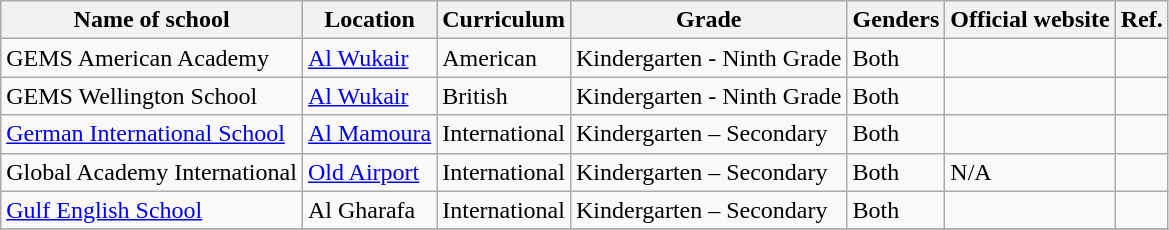<table class="wikitable">
<tr>
<th>Name of school</th>
<th>Location</th>
<th>Curriculum</th>
<th>Grade</th>
<th>Genders</th>
<th>Official website</th>
<th>Ref.</th>
</tr>
<tr>
<td>GEMS American Academy</td>
<td><a href='#'>Al Wukair</a></td>
<td>American</td>
<td>Kindergarten - Ninth Grade</td>
<td>Both</td>
<td></td>
<td></td>
</tr>
<tr>
<td>GEMS Wellington School</td>
<td><a href='#'>Al Wukair</a></td>
<td>British</td>
<td>Kindergarten - Ninth Grade</td>
<td>Both</td>
<td></td>
<td></td>
</tr>
<tr>
<td><a href='#'>German International School</a></td>
<td><a href='#'>Al Mamoura</a></td>
<td>International</td>
<td>Kindergarten – Secondary</td>
<td>Both</td>
<td></td>
<td></td>
</tr>
<tr>
<td>Global Academy International</td>
<td><a href='#'>Old Airport</a></td>
<td>International</td>
<td>Kindergarten – Secondary</td>
<td>Both</td>
<td>N/A</td>
<td></td>
</tr>
<tr>
<td><a href='#'>Gulf English School</a></td>
<td>Al Gharafa</td>
<td>International</td>
<td>Kindergarten – Secondary</td>
<td>Both</td>
<td></td>
<td></td>
</tr>
<tr>
</tr>
</table>
